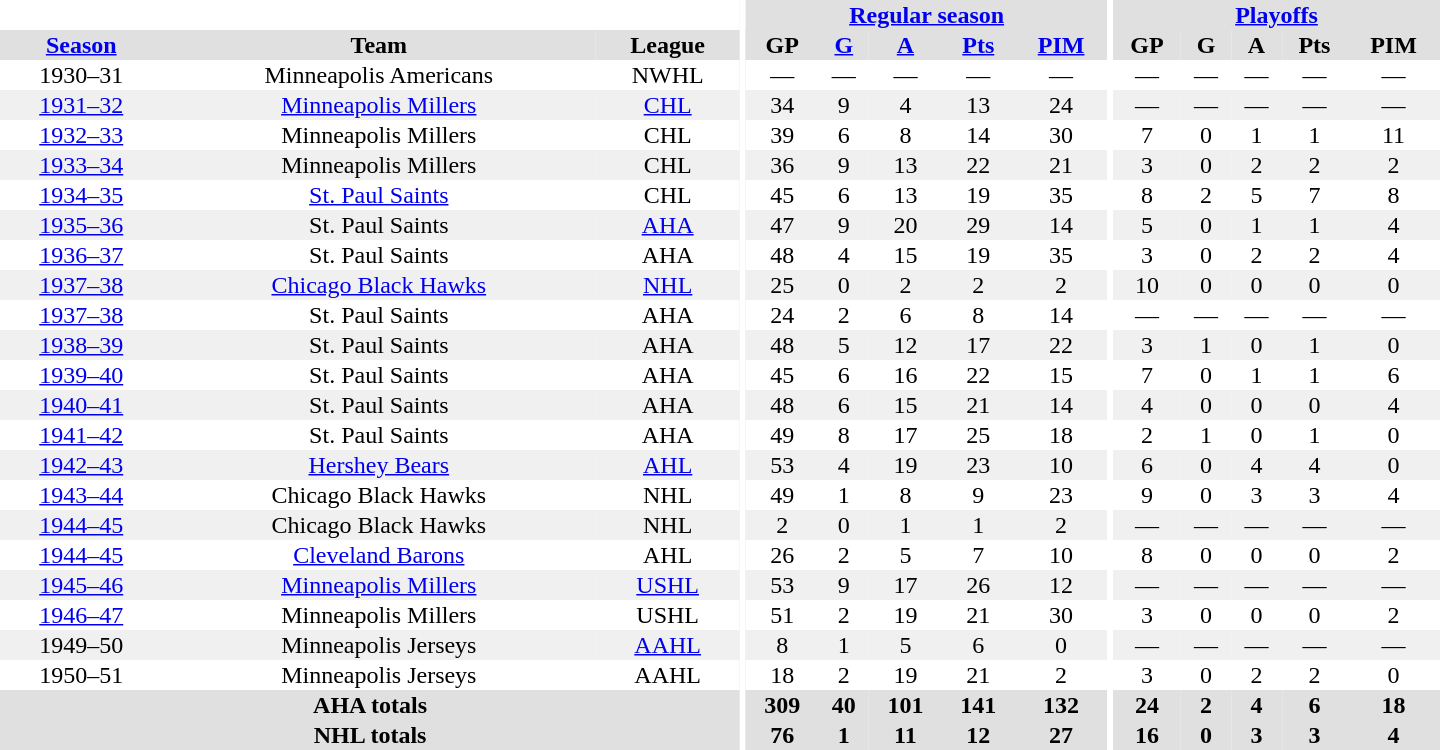<table border="0" cellpadding="1" cellspacing="0" style="text-align:center; width:60em">
<tr bgcolor="#e0e0e0">
<th colspan="3" bgcolor="#ffffff"></th>
<th rowspan="100" bgcolor="#ffffff"></th>
<th colspan="5"><a href='#'>Regular season</a></th>
<th rowspan="100" bgcolor="#ffffff"></th>
<th colspan="5"><a href='#'>Playoffs</a></th>
</tr>
<tr bgcolor="#e0e0e0">
<th><a href='#'>Season</a></th>
<th>Team</th>
<th>League</th>
<th>GP</th>
<th><a href='#'>G</a></th>
<th><a href='#'>A</a></th>
<th><a href='#'>Pts</a></th>
<th><a href='#'>PIM</a></th>
<th>GP</th>
<th>G</th>
<th>A</th>
<th>Pts</th>
<th>PIM</th>
</tr>
<tr>
<td>1930–31</td>
<td>Minneapolis Americans</td>
<td>NWHL</td>
<td>—</td>
<td>—</td>
<td>—</td>
<td>—</td>
<td>—</td>
<td>—</td>
<td>—</td>
<td>—</td>
<td>—</td>
<td>—</td>
</tr>
<tr bgcolor="#f0f0f0">
<td><a href='#'>1931–32</a></td>
<td><a href='#'>Minneapolis Millers</a></td>
<td><a href='#'>CHL</a></td>
<td>34</td>
<td>9</td>
<td>4</td>
<td>13</td>
<td>24</td>
<td>—</td>
<td>—</td>
<td>—</td>
<td>—</td>
<td>—</td>
</tr>
<tr>
<td><a href='#'>1932–33</a></td>
<td>Minneapolis Millers</td>
<td>CHL</td>
<td>39</td>
<td>6</td>
<td>8</td>
<td>14</td>
<td>30</td>
<td>7</td>
<td>0</td>
<td>1</td>
<td>1</td>
<td>11</td>
</tr>
<tr bgcolor="#f0f0f0">
<td><a href='#'>1933–34</a></td>
<td>Minneapolis Millers</td>
<td>CHL</td>
<td>36</td>
<td>9</td>
<td>13</td>
<td>22</td>
<td>21</td>
<td>3</td>
<td>0</td>
<td>2</td>
<td>2</td>
<td>2</td>
</tr>
<tr>
<td><a href='#'>1934–35</a></td>
<td><a href='#'>St. Paul Saints</a></td>
<td>CHL</td>
<td>45</td>
<td>6</td>
<td>13</td>
<td>19</td>
<td>35</td>
<td>8</td>
<td>2</td>
<td>5</td>
<td>7</td>
<td>8</td>
</tr>
<tr bgcolor="#f0f0f0">
<td><a href='#'>1935–36</a></td>
<td>St. Paul Saints</td>
<td><a href='#'>AHA</a></td>
<td>47</td>
<td>9</td>
<td>20</td>
<td>29</td>
<td>14</td>
<td>5</td>
<td>0</td>
<td>1</td>
<td>1</td>
<td>4</td>
</tr>
<tr>
<td><a href='#'>1936–37</a></td>
<td>St. Paul Saints</td>
<td>AHA</td>
<td>48</td>
<td>4</td>
<td>15</td>
<td>19</td>
<td>35</td>
<td>3</td>
<td>0</td>
<td>2</td>
<td>2</td>
<td>4</td>
</tr>
<tr bgcolor="#f0f0f0">
<td><a href='#'>1937–38</a></td>
<td><a href='#'>Chicago Black Hawks</a></td>
<td><a href='#'>NHL</a></td>
<td>25</td>
<td>0</td>
<td>2</td>
<td>2</td>
<td>2</td>
<td>10</td>
<td>0</td>
<td>0</td>
<td>0</td>
<td>0</td>
</tr>
<tr>
<td><a href='#'>1937–38</a></td>
<td>St. Paul Saints</td>
<td>AHA</td>
<td>24</td>
<td>2</td>
<td>6</td>
<td>8</td>
<td>14</td>
<td>—</td>
<td>—</td>
<td>—</td>
<td>—</td>
<td>—</td>
</tr>
<tr bgcolor="#f0f0f0">
<td><a href='#'>1938–39</a></td>
<td>St. Paul Saints</td>
<td>AHA</td>
<td>48</td>
<td>5</td>
<td>12</td>
<td>17</td>
<td>22</td>
<td>3</td>
<td>1</td>
<td>0</td>
<td>1</td>
<td>0</td>
</tr>
<tr>
<td><a href='#'>1939–40</a></td>
<td>St. Paul Saints</td>
<td>AHA</td>
<td>45</td>
<td>6</td>
<td>16</td>
<td>22</td>
<td>15</td>
<td>7</td>
<td>0</td>
<td>1</td>
<td>1</td>
<td>6</td>
</tr>
<tr bgcolor="#f0f0f0">
<td><a href='#'>1940–41</a></td>
<td>St. Paul Saints</td>
<td>AHA</td>
<td>48</td>
<td>6</td>
<td>15</td>
<td>21</td>
<td>14</td>
<td>4</td>
<td>0</td>
<td>0</td>
<td>0</td>
<td>4</td>
</tr>
<tr>
<td><a href='#'>1941–42</a></td>
<td>St. Paul Saints</td>
<td>AHA</td>
<td>49</td>
<td>8</td>
<td>17</td>
<td>25</td>
<td>18</td>
<td>2</td>
<td>1</td>
<td>0</td>
<td>1</td>
<td>0</td>
</tr>
<tr bgcolor="#f0f0f0">
<td><a href='#'>1942–43</a></td>
<td><a href='#'>Hershey Bears</a></td>
<td><a href='#'>AHL</a></td>
<td>53</td>
<td>4</td>
<td>19</td>
<td>23</td>
<td>10</td>
<td>6</td>
<td>0</td>
<td>4</td>
<td>4</td>
<td>0</td>
</tr>
<tr>
<td><a href='#'>1943–44</a></td>
<td>Chicago Black Hawks</td>
<td>NHL</td>
<td>49</td>
<td>1</td>
<td>8</td>
<td>9</td>
<td>23</td>
<td>9</td>
<td>0</td>
<td>3</td>
<td>3</td>
<td>4</td>
</tr>
<tr bgcolor="#f0f0f0">
<td><a href='#'>1944–45</a></td>
<td>Chicago Black Hawks</td>
<td>NHL</td>
<td>2</td>
<td>0</td>
<td>1</td>
<td>1</td>
<td>2</td>
<td>—</td>
<td>—</td>
<td>—</td>
<td>—</td>
<td>—</td>
</tr>
<tr>
<td><a href='#'>1944–45</a></td>
<td><a href='#'>Cleveland Barons</a></td>
<td>AHL</td>
<td>26</td>
<td>2</td>
<td>5</td>
<td>7</td>
<td>10</td>
<td>8</td>
<td>0</td>
<td>0</td>
<td>0</td>
<td>2</td>
</tr>
<tr bgcolor="#f0f0f0">
<td><a href='#'>1945–46</a></td>
<td><a href='#'>Minneapolis Millers</a></td>
<td><a href='#'>USHL</a></td>
<td>53</td>
<td>9</td>
<td>17</td>
<td>26</td>
<td>12</td>
<td>—</td>
<td>—</td>
<td>—</td>
<td>—</td>
<td>—</td>
</tr>
<tr>
<td><a href='#'>1946–47</a></td>
<td>Minneapolis Millers</td>
<td>USHL</td>
<td>51</td>
<td>2</td>
<td>19</td>
<td>21</td>
<td>30</td>
<td>3</td>
<td>0</td>
<td>0</td>
<td>0</td>
<td>2</td>
</tr>
<tr bgcolor="#f0f0f0">
<td>1949–50</td>
<td>Minneapolis Jerseys</td>
<td><a href='#'>AAHL</a></td>
<td>8</td>
<td>1</td>
<td>5</td>
<td>6</td>
<td>0</td>
<td>—</td>
<td>—</td>
<td>—</td>
<td>—</td>
<td>—</td>
</tr>
<tr>
<td>1950–51</td>
<td>Minneapolis Jerseys</td>
<td>AAHL</td>
<td>18</td>
<td>2</td>
<td>19</td>
<td>21</td>
<td>2</td>
<td>3</td>
<td>0</td>
<td>2</td>
<td>2</td>
<td>0</td>
</tr>
<tr bgcolor="#e0e0e0">
<th colspan="3">AHA totals</th>
<th>309</th>
<th>40</th>
<th>101</th>
<th>141</th>
<th>132</th>
<th>24</th>
<th>2</th>
<th>4</th>
<th>6</th>
<th>18</th>
</tr>
<tr bgcolor="#e0e0e0">
<th colspan="3">NHL totals</th>
<th>76</th>
<th>1</th>
<th>11</th>
<th>12</th>
<th>27</th>
<th>16</th>
<th>0</th>
<th>3</th>
<th>3</th>
<th>4</th>
</tr>
</table>
